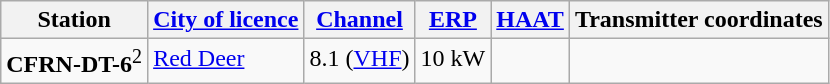<table class="wikitable">
<tr>
<th>Station</th>
<th><a href='#'>City of licence</a></th>
<th><a href='#'>Channel</a></th>
<th><a href='#'>ERP</a></th>
<th><a href='#'>HAAT</a></th>
<th>Transmitter coordinates</th>
</tr>
<tr style="vertical-align: top; text-align: left;">
<td><strong>CFRN-DT-6</strong><sup>2</sup></td>
<td><a href='#'>Red Deer</a></td>
<td>8.1 (<a href='#'>VHF</a>)</td>
<td>10 kW</td>
<td></td>
<td></td>
</tr>
</table>
